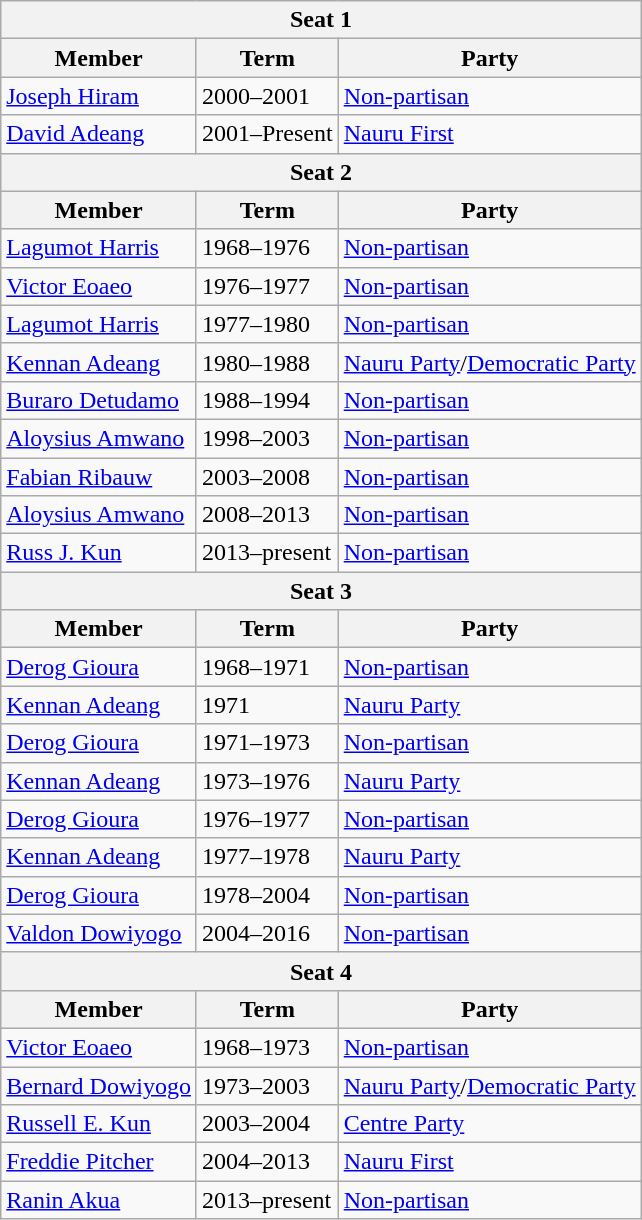<table class="wikitable">
<tr>
<th colspan="3">Seat 1</th>
</tr>
<tr>
<th>Member</th>
<th>Term</th>
<th>Party</th>
</tr>
<tr>
<td><a href='#'>Joseph Hiram</a></td>
<td>2000–2001</td>
<td><a href='#'>Non-partisan</a></td>
</tr>
<tr>
<td><a href='#'>David Adeang</a></td>
<td>2001–Present</td>
<td><a href='#'>Nauru First</a></td>
</tr>
<tr>
<th colspan="3">Seat 2</th>
</tr>
<tr>
<th>Member</th>
<th>Term</th>
<th>Party</th>
</tr>
<tr>
<td><a href='#'>Lagumot Harris</a></td>
<td>1968–1976</td>
<td><a href='#'>Non-partisan</a></td>
</tr>
<tr>
<td><a href='#'>Victor Eoaeo</a></td>
<td>1976–1977</td>
<td><a href='#'>Non-partisan</a></td>
</tr>
<tr>
<td><a href='#'>Lagumot Harris</a></td>
<td>1977–1980</td>
<td><a href='#'>Non-partisan</a></td>
</tr>
<tr>
<td><a href='#'>Kennan Adeang</a></td>
<td>1980–1988</td>
<td><a href='#'>Nauru Party</a>/<a href='#'>Democratic Party</a></td>
</tr>
<tr>
<td><a href='#'>Buraro Detudamo</a></td>
<td>1988–1994</td>
<td><a href='#'>Non-partisan</a></td>
</tr>
<tr>
<td><a href='#'>Aloysius Amwano</a></td>
<td>1998–2003</td>
<td><a href='#'>Non-partisan</a></td>
</tr>
<tr>
<td><a href='#'>Fabian Ribauw</a></td>
<td>2003–2008</td>
<td><a href='#'>Non-partisan</a></td>
</tr>
<tr>
<td><a href='#'>Aloysius Amwano</a></td>
<td>2008–2013</td>
<td><a href='#'>Non-partisan</a></td>
</tr>
<tr>
<td><a href='#'>Russ J. Kun</a></td>
<td>2013–present</td>
<td><a href='#'>Non-partisan</a></td>
</tr>
<tr>
<th colspan="3">Seat 3</th>
</tr>
<tr>
<th>Member</th>
<th>Term</th>
<th>Party</th>
</tr>
<tr>
<td><a href='#'>Derog Gioura</a></td>
<td>1968–1971</td>
<td><a href='#'>Non-partisan</a></td>
</tr>
<tr>
<td><a href='#'>Kennan Adeang</a></td>
<td>1971</td>
<td><a href='#'>Nauru Party</a></td>
</tr>
<tr>
<td><a href='#'>Derog Gioura</a></td>
<td>1971–1973</td>
<td><a href='#'>Non-partisan</a></td>
</tr>
<tr>
<td><a href='#'>Kennan Adeang</a></td>
<td>1973–1976</td>
<td><a href='#'>Nauru Party</a></td>
</tr>
<tr>
<td><a href='#'>Derog Gioura</a></td>
<td>1976–1977</td>
<td><a href='#'>Non-partisan</a></td>
</tr>
<tr>
<td><a href='#'>Kennan Adeang</a></td>
<td>1977–1978</td>
<td><a href='#'>Nauru Party</a></td>
</tr>
<tr>
<td><a href='#'>Derog Gioura</a></td>
<td>1978–2004</td>
<td><a href='#'>Non-partisan</a></td>
</tr>
<tr>
<td><a href='#'>Valdon Dowiyogo</a></td>
<td>2004–2016</td>
<td><a href='#'>Non-partisan</a></td>
</tr>
<tr>
<th colspan="3">Seat 4</th>
</tr>
<tr>
<th>Member</th>
<th>Term</th>
<th>Party</th>
</tr>
<tr>
<td><a href='#'>Victor Eoaeo</a></td>
<td>1968–1973</td>
<td><a href='#'>Non-partisan</a></td>
</tr>
<tr>
<td><a href='#'>Bernard Dowiyogo</a></td>
<td>1973–2003</td>
<td><a href='#'>Nauru Party</a>/<a href='#'>Democratic Party</a></td>
</tr>
<tr>
<td><a href='#'>Russell E. Kun</a></td>
<td>2003–2004</td>
<td><a href='#'>Centre Party</a></td>
</tr>
<tr>
<td><a href='#'>Freddie Pitcher</a></td>
<td>2004–2013</td>
<td><a href='#'>Nauru First</a></td>
</tr>
<tr>
<td><a href='#'>Ranin Akua</a></td>
<td>2013–present</td>
<td><a href='#'>Non-partisan</a></td>
</tr>
</table>
